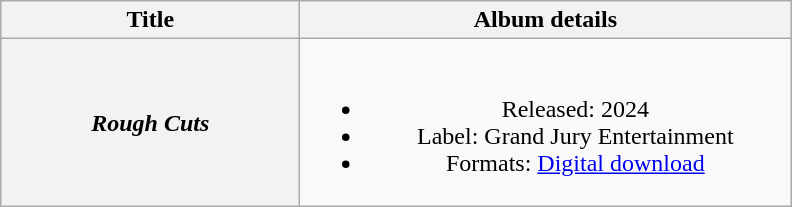<table class="wikitable plainrowheaders" style="text-align:center;">
<tr>
<th scope="col" style="width:12em;">Title</th>
<th scope="col" style="width:20em;">Album details</th>
</tr>
<tr>
<th scope="row"><em>Rough Cuts</em></th>
<td><br><ul><li>Released: 2024</li><li>Label: Grand Jury Entertainment</li><li>Formats: <a href='#'>Digital download</a></li></ul></td>
</tr>
</table>
